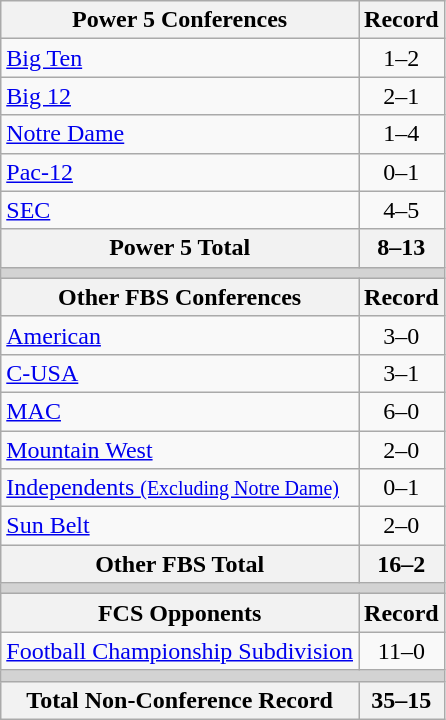<table class="wikitable">
<tr>
<th>Power 5 Conferences</th>
<th>Record</th>
</tr>
<tr>
<td><a href='#'>Big Ten</a></td>
<td align=center>1–2</td>
</tr>
<tr>
<td><a href='#'>Big 12</a></td>
<td align=center>2–1</td>
</tr>
<tr>
<td><a href='#'>Notre Dame</a></td>
<td align=center>1–4</td>
</tr>
<tr>
<td><a href='#'>Pac-12</a></td>
<td align=center>0–1</td>
</tr>
<tr>
<td><a href='#'>SEC</a></td>
<td align=center>4–5</td>
</tr>
<tr>
<th>Power 5 Total</th>
<th>8–13</th>
</tr>
<tr>
<th colspan="2" style="background:lightgrey;"></th>
</tr>
<tr>
<th>Other FBS Conferences</th>
<th>Record</th>
</tr>
<tr>
<td><a href='#'>American</a></td>
<td align=center>3–0</td>
</tr>
<tr>
<td><a href='#'>C-USA</a></td>
<td align=center>3–1</td>
</tr>
<tr>
<td><a href='#'>MAC</a></td>
<td align=center>6–0</td>
</tr>
<tr>
<td><a href='#'>Mountain West</a></td>
<td align=center>2–0</td>
</tr>
<tr>
<td><a href='#'>Independents <small>(Excluding Notre Dame)</small></a></td>
<td align=center>0–1</td>
</tr>
<tr>
<td><a href='#'>Sun Belt</a></td>
<td align=center>2–0</td>
</tr>
<tr>
<th>Other FBS Total</th>
<th>16–2</th>
</tr>
<tr>
<th colspan="2" style="background:lightgrey;"></th>
</tr>
<tr>
<th>FCS Opponents</th>
<th>Record</th>
</tr>
<tr>
<td><a href='#'>Football Championship Subdivision</a></td>
<td align=center>11–0</td>
</tr>
<tr>
<th colspan="2" style="background:lightgrey;"></th>
</tr>
<tr>
<th>Total Non-Conference Record</th>
<th>35–15</th>
</tr>
</table>
